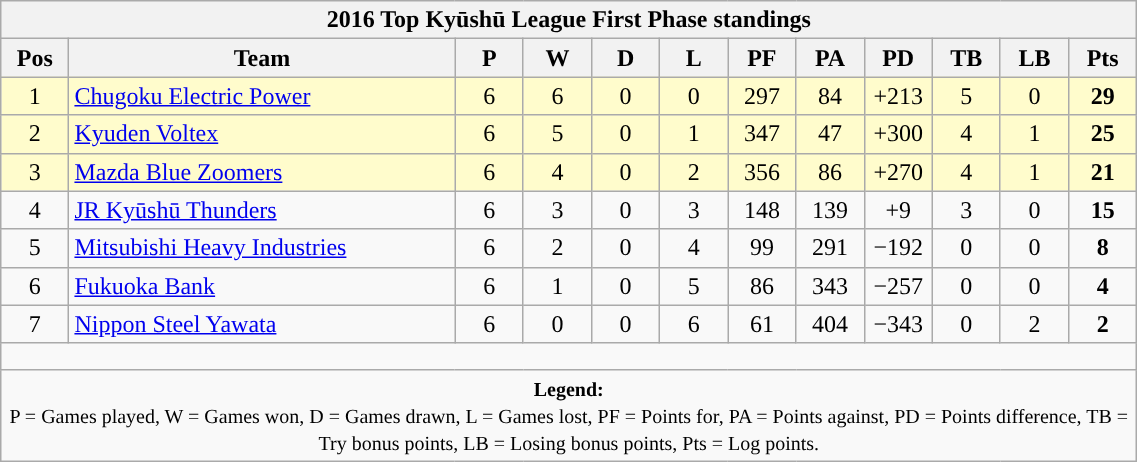<table class="wikitable" style="text-align:center; font-size:100%; width:60%;">
<tr>
<th colspan="100%" cellpadding="0" cellspacing="0"><strong>2016 Top Kyūshū League First Phase standings</strong></th>
</tr>
<tr>
<th style="width:6%;">Pos</th>
<th style="width:34%;">Team</th>
<th style="width:6%;">P</th>
<th style="width:6%;">W</th>
<th style="width:6%;">D</th>
<th style="width:6%;">L</th>
<th style="width:6%;">PF</th>
<th style="width:6%;">PA</th>
<th style="width:6%;">PD</th>
<th style="width:6%;">TB</th>
<th style="width:6%;">LB</th>
<th style="width:6%;">Pts<br></th>
</tr>
<tr style="background:#FFFCCC;">
<td>1</td>
<td style="text-align:left;"><a href='#'>Chugoku Electric Power</a></td>
<td>6</td>
<td>6</td>
<td>0</td>
<td>0</td>
<td>297</td>
<td>84</td>
<td>+213</td>
<td>5</td>
<td>0</td>
<td><strong>29</strong></td>
</tr>
<tr style="background:#FFFCCC;">
<td>2</td>
<td style="text-align:left;"><a href='#'>Kyuden Voltex</a></td>
<td>6</td>
<td>5</td>
<td>0</td>
<td>1</td>
<td>347</td>
<td>47</td>
<td>+300</td>
<td>4</td>
<td>1</td>
<td><strong>25</strong></td>
</tr>
<tr style="background:#FFFCCC;">
<td>3</td>
<td style="text-align:left;"><a href='#'>Mazda Blue Zoomers</a></td>
<td>6</td>
<td>4</td>
<td>0</td>
<td>2</td>
<td>356</td>
<td>86</td>
<td>+270</td>
<td>4</td>
<td>1</td>
<td><strong>21</strong></td>
</tr>
<tr>
<td>4</td>
<td style="text-align:left;"><a href='#'>JR Kyūshū Thunders</a></td>
<td>6</td>
<td>3</td>
<td>0</td>
<td>3</td>
<td>148</td>
<td>139</td>
<td>+9</td>
<td>3</td>
<td>0</td>
<td><strong>15</strong></td>
</tr>
<tr>
<td>5</td>
<td style="text-align:left;"><a href='#'>Mitsubishi Heavy Industries</a></td>
<td>6</td>
<td>2</td>
<td>0</td>
<td>4</td>
<td>99</td>
<td>291</td>
<td>−192</td>
<td>0</td>
<td>0</td>
<td><strong>8</strong></td>
</tr>
<tr>
<td>6</td>
<td style="text-align:left;"><a href='#'>Fukuoka Bank</a></td>
<td>6</td>
<td>1</td>
<td>0</td>
<td>5</td>
<td>86</td>
<td>343</td>
<td>−257</td>
<td>0</td>
<td>0</td>
<td><strong>4</strong></td>
</tr>
<tr>
<td>7</td>
<td style="text-align:left;"><a href='#'>Nippon Steel Yawata</a></td>
<td>6</td>
<td>0</td>
<td>0</td>
<td>6</td>
<td>61</td>
<td>404</td>
<td>−343</td>
<td>0</td>
<td>2</td>
<td><strong>2</strong></td>
</tr>
<tr>
<td colspan="100%" style="height:10px;"></td>
</tr>
<tr>
<td colspan="100%"><small><strong>Legend:</strong> <br> P = Games played, W = Games won, D = Games drawn, L = Games lost, PF = Points for, PA = Points against, PD = Points difference, TB = Try bonus points, LB = Losing bonus points, Pts = Log points.</small></td>
</tr>
</table>
